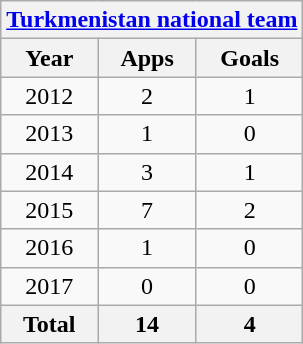<table class="wikitable" style="text-align:center">
<tr>
<th colspan=3><a href='#'>Turkmenistan national team</a></th>
</tr>
<tr>
<th>Year</th>
<th>Apps</th>
<th>Goals</th>
</tr>
<tr>
<td>2012</td>
<td>2</td>
<td>1</td>
</tr>
<tr>
<td>2013</td>
<td>1</td>
<td>0</td>
</tr>
<tr>
<td>2014</td>
<td>3</td>
<td>1</td>
</tr>
<tr>
<td>2015</td>
<td>7</td>
<td>2</td>
</tr>
<tr>
<td>2016</td>
<td>1</td>
<td>0</td>
</tr>
<tr>
<td>2017</td>
<td>0</td>
<td>0</td>
</tr>
<tr>
<th>Total</th>
<th>14</th>
<th>4</th>
</tr>
</table>
